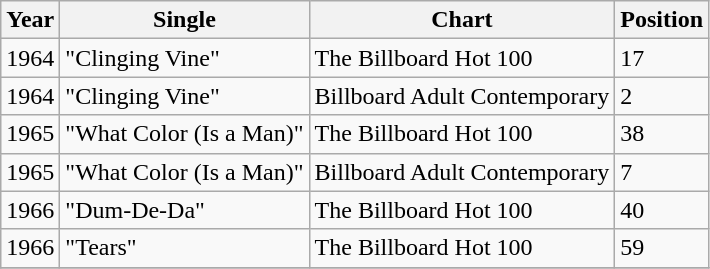<table class="wikitable">
<tr>
<th align="left">Year</th>
<th align="left">Single</th>
<th align="left">Chart</th>
<th align="left">Position</th>
</tr>
<tr>
<td align="left">1964</td>
<td align="left">"Clinging Vine"</td>
<td align="left">The Billboard Hot 100</td>
<td align="left">17</td>
</tr>
<tr>
<td align="left">1964</td>
<td align="left">"Clinging Vine"</td>
<td align="left">Billboard Adult Contemporary</td>
<td align="left">2</td>
</tr>
<tr>
<td align="left">1965</td>
<td align="left">"What Color (Is a Man)"</td>
<td align="left">The Billboard Hot 100</td>
<td align="left">38</td>
</tr>
<tr>
<td align="left">1965</td>
<td align="left">"What Color (Is a Man)"</td>
<td align="left">Billboard Adult Contemporary</td>
<td align="left">7</td>
</tr>
<tr>
<td align="left">1966</td>
<td align="left">"Dum-De-Da"</td>
<td align="left">The Billboard Hot 100</td>
<td align="left">40</td>
</tr>
<tr>
<td align="left">1966</td>
<td align="left">"Tears"</td>
<td align="left">The Billboard Hot 100</td>
<td align="left">59</td>
</tr>
<tr>
</tr>
</table>
